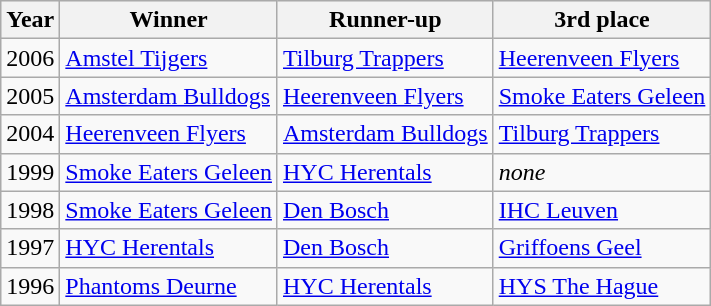<table class="wikitable">
<tr style="background:#efefef;">
<th>Year</th>
<th>Winner</th>
<th>Runner-up</th>
<th>3rd place</th>
</tr>
<tr>
<td>2006</td>
<td> <a href='#'>Amstel Tijgers</a></td>
<td> <a href='#'>Tilburg Trappers</a></td>
<td> <a href='#'>Heerenveen Flyers</a></td>
</tr>
<tr>
<td>2005</td>
<td> <a href='#'>Amsterdam Bulldogs</a></td>
<td> <a href='#'>Heerenveen Flyers</a></td>
<td> <a href='#'>Smoke Eaters Geleen</a></td>
</tr>
<tr>
<td>2004</td>
<td> <a href='#'>Heerenveen Flyers</a></td>
<td> <a href='#'>Amsterdam Bulldogs</a></td>
<td> <a href='#'>Tilburg Trappers</a></td>
</tr>
<tr>
<td>1999</td>
<td> <a href='#'>Smoke Eaters Geleen</a></td>
<td> <a href='#'>HYC Herentals</a></td>
<td><em>none</em></td>
</tr>
<tr>
<td>1998</td>
<td> <a href='#'>Smoke Eaters Geleen</a></td>
<td> <a href='#'>Den Bosch</a></td>
<td> <a href='#'>IHC Leuven</a></td>
</tr>
<tr>
<td>1997</td>
<td> <a href='#'>HYC Herentals</a></td>
<td> <a href='#'>Den Bosch</a></td>
<td> <a href='#'>Griffoens Geel</a></td>
</tr>
<tr>
<td>1996</td>
<td> <a href='#'>Phantoms Deurne</a></td>
<td> <a href='#'>HYC Herentals</a></td>
<td> <a href='#'>HYS The Hague</a></td>
</tr>
</table>
